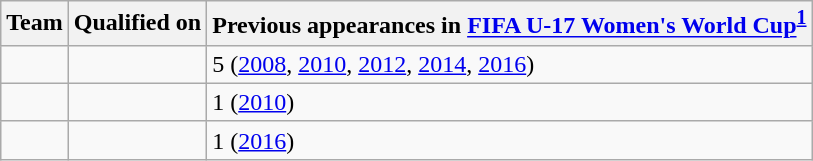<table class="wikitable sortable">
<tr>
<th>Team</th>
<th>Qualified on</th>
<th data-sort-type="number">Previous appearances in <a href='#'>FIFA U-17 Women's World Cup</a><sup><strong><a href='#'>1</a></strong></sup></th>
</tr>
<tr>
<td></td>
<td></td>
<td>5 (<a href='#'>2008</a>, <a href='#'>2010</a>, <a href='#'>2012</a>, <a href='#'>2014</a>, <a href='#'>2016</a>)</td>
</tr>
<tr>
<td></td>
<td></td>
<td>1 (<a href='#'>2010</a>)</td>
</tr>
<tr>
<td></td>
<td></td>
<td>1 (<a href='#'>2016</a>)</td>
</tr>
</table>
